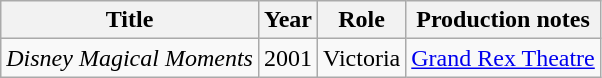<table class="wikitable sortable">
<tr>
<th>Title</th>
<th>Year</th>
<th>Role</th>
<th>Production notes</th>
</tr>
<tr>
<td><em>Disney Magical Moments</em></td>
<td>2001</td>
<td>Victoria</td>
<td><a href='#'>Grand Rex Theatre</a></td>
</tr>
</table>
